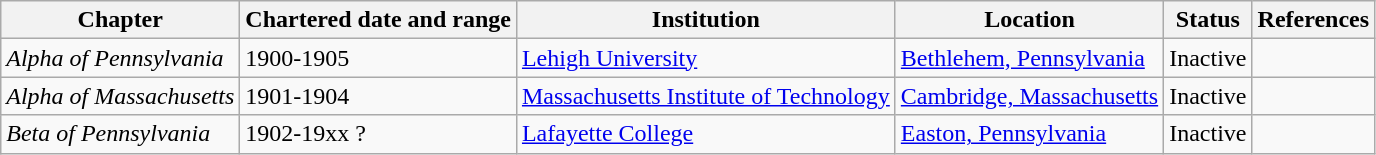<table class="wikitable sortable">
<tr>
<th>Chapter</th>
<th>Chartered date and range</th>
<th>Institution</th>
<th>Location</th>
<th>Status</th>
<th>References</th>
</tr>
<tr>
<td><em>Alpha of Pennsylvania</em></td>
<td>1900-1905</td>
<td><a href='#'>Lehigh University</a></td>
<td><a href='#'>Bethlehem, Pennsylvania</a></td>
<td>Inactive</td>
<td></td>
</tr>
<tr>
<td><em>Alpha of Massachusetts</em></td>
<td>1901-1904</td>
<td><a href='#'>Massachusetts Institute of Technology</a></td>
<td><a href='#'>Cambridge, Massachusetts</a></td>
<td>Inactive</td>
<td></td>
</tr>
<tr>
<td><em>Beta of Pennsylvania</em></td>
<td>1902-19xx ?</td>
<td><a href='#'>Lafayette College</a></td>
<td><a href='#'>Easton, Pennsylvania</a></td>
<td>Inactive</td>
<td></td>
</tr>
</table>
